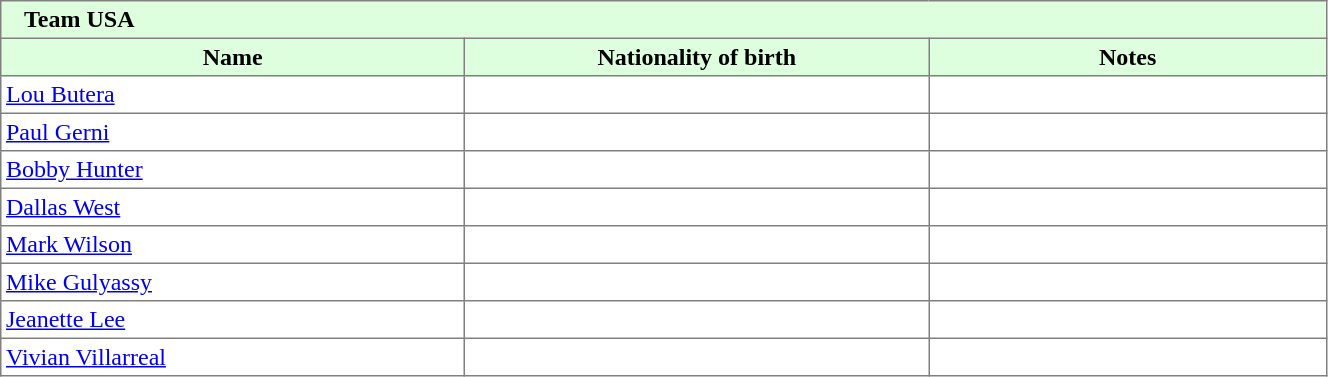<table border="1" cellpadding="3" width="70%" style="border-collapse: collapse;">
<tr bgcolor="#ddffdd">
<td colspan=3>   <strong>Team USA</strong></td>
</tr>
<tr bgcolor="#ddffdd">
<th width=35%>Name</th>
<th width=35%>Nationality of birth</th>
<th width=30%%>Notes</th>
</tr>
<tr>
<td><a href='#'>Lou Butera</a></td>
<td></td>
<td></td>
</tr>
<tr>
<td><a href='#'>Paul Gerni</a></td>
<td></td>
<td></td>
</tr>
<tr>
<td><a href='#'>Bobby Hunter</a></td>
<td></td>
<td></td>
</tr>
<tr>
<td><a href='#'>Dallas West</a></td>
<td></td>
<td></td>
</tr>
<tr>
<td><a href='#'>Mark Wilson</a></td>
<td></td>
<td></td>
</tr>
<tr>
<td><a href='#'>Mike Gulyassy</a></td>
<td></td>
<td></td>
</tr>
<tr>
<td><a href='#'>Jeanette Lee</a></td>
<td></td>
<td></td>
</tr>
<tr>
<td><a href='#'>Vivian Villarreal</a></td>
<td></td>
<td></td>
</tr>
</table>
